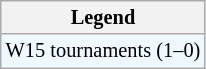<table class="wikitable" style="font-size:85%">
<tr>
<th>Legend</th>
</tr>
<tr style="background:#f0f8ff;">
<td>W15 tournaments (1–0)</td>
</tr>
</table>
